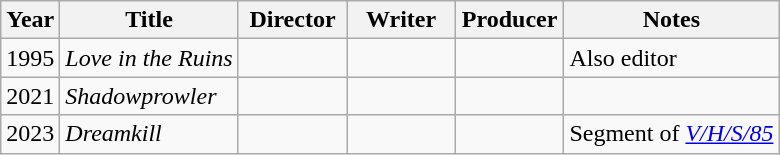<table class="wikitable">
<tr>
<th>Year</th>
<th>Title</th>
<th width=65>Director</th>
<th width=65>Writer</th>
<th width=65>Producer</th>
<th>Notes</th>
</tr>
<tr>
<td>1995</td>
<td><em>Love in the Ruins</em></td>
<td></td>
<td></td>
<td></td>
<td>Also editor</td>
</tr>
<tr>
<td>2021</td>
<td><em>Shadowprowler</em></td>
<td></td>
<td></td>
<td></td>
<td></td>
</tr>
<tr>
<td>2023</td>
<td><em>Dreamkill</em></td>
<td></td>
<td></td>
<td></td>
<td>Segment of <em><a href='#'>V/H/S/85</a></em></td>
</tr>
</table>
